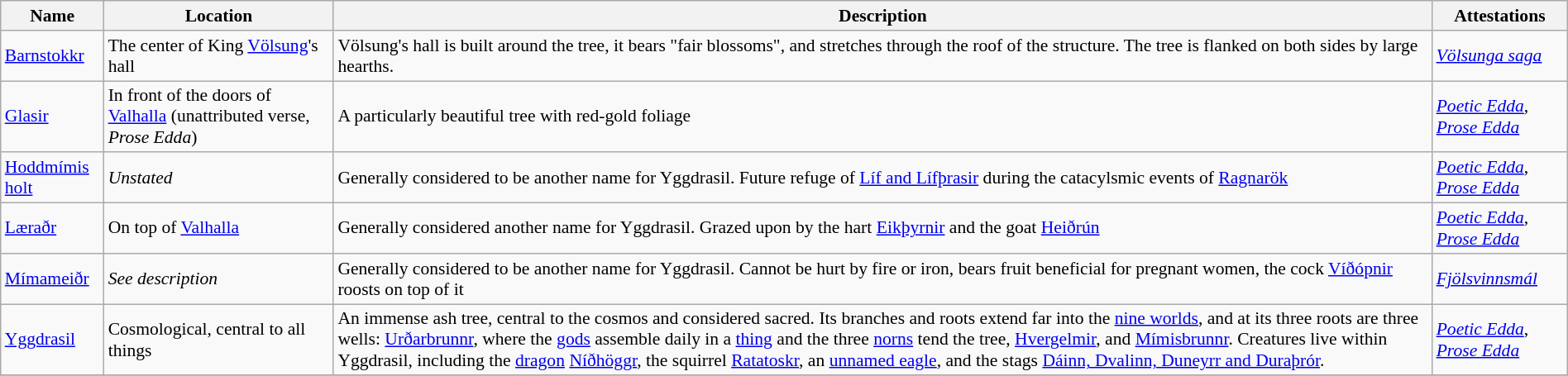<table class="wikitable sortable" style="font-size: 90%; width: 100%">
<tr>
<th>Name</th>
<th>Location</th>
<th>Description</th>
<th>Attestations</th>
</tr>
<tr>
<td><a href='#'>Barnstokkr</a></td>
<td>The center of King <a href='#'>Völsung</a>'s hall</td>
<td>Völsung's hall is built around the tree, it bears "fair blossoms", and stretches through the roof of the structure. The tree is flanked on both sides by large hearths.</td>
<td><em><a href='#'>Völsunga saga</a></em></td>
</tr>
<tr>
<td><a href='#'>Glasir</a></td>
<td>In front of the doors of <a href='#'>Valhalla</a> (unattributed verse, <em>Prose Edda</em>)</td>
<td>A particularly beautiful tree with red-gold foliage</td>
<td><em><a href='#'>Poetic Edda</a></em>, <em><a href='#'>Prose Edda</a></em></td>
</tr>
<tr>
<td><a href='#'>Hoddmímis holt</a></td>
<td><em>Unstated</em></td>
<td>Generally considered to be another name for Yggdrasil. Future refuge of <a href='#'>Líf and Lífþrasir</a> during the catacylsmic events of <a href='#'>Ragnarök</a></td>
<td><em><a href='#'>Poetic Edda</a></em>, <em><a href='#'>Prose Edda</a></em></td>
</tr>
<tr>
<td><a href='#'>Læraðr</a></td>
<td>On top of <a href='#'>Valhalla</a></td>
<td>Generally considered another name for Yggdrasil. Grazed upon by the hart <a href='#'>Eikþyrnir</a> and the goat <a href='#'>Heiðrún</a></td>
<td><em><a href='#'>Poetic Edda</a></em>, <em><a href='#'>Prose Edda</a></em></td>
</tr>
<tr>
<td><a href='#'>Mímameiðr</a></td>
<td><em>See description</em></td>
<td>Generally considered to be another name for Yggdrasil. Cannot be hurt by fire or iron, bears fruit beneficial for pregnant women, the cock <a href='#'>Víðópnir</a> roosts on top of it</td>
<td><em><a href='#'>Fjölsvinnsmál</a></em></td>
</tr>
<tr>
<td><a href='#'>Yggdrasil</a></td>
<td>Cosmological, central to all things</td>
<td>An immense ash tree, central to the cosmos and considered sacred. Its branches and roots extend far into the <a href='#'>nine worlds</a>, and at its three roots are three wells: <a href='#'>Urðarbrunnr</a>, where the <a href='#'>gods</a> assemble daily in a <a href='#'>thing</a> and the three <a href='#'>norns</a> tend the tree, <a href='#'>Hvergelmir</a>, and <a href='#'>Mímisbrunnr</a>. Creatures live within Yggdrasil, including the <a href='#'>dragon</a> <a href='#'>Níðhöggr</a>, the squirrel <a href='#'>Ratatoskr</a>, an <a href='#'>unnamed eagle</a>, and the stags <a href='#'>Dáinn, Dvalinn, Duneyrr and Duraþrór</a>.</td>
<td><em><a href='#'>Poetic Edda</a></em>, <em><a href='#'>Prose Edda</a></em></td>
</tr>
<tr>
</tr>
</table>
